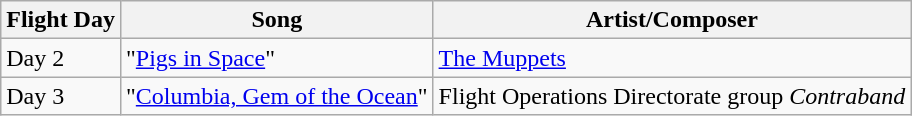<table class="wikitable">
<tr>
<th>Flight Day</th>
<th>Song</th>
<th>Artist/Composer</th>
</tr>
<tr>
<td>Day 2</td>
<td>"<a href='#'>Pigs in Space</a>"</td>
<td><a href='#'>The Muppets</a></td>
</tr>
<tr>
<td>Day 3</td>
<td>"<a href='#'>Columbia, Gem of the Ocean</a>"</td>
<td>Flight Operations Directorate group <em>Contraband</em></td>
</tr>
</table>
